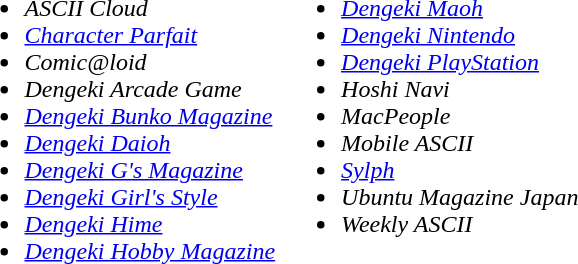<table>
<tr>
<td valign=top><br><ul><li><em>ASCII Cloud</em></li><li><em><a href='#'>Character Parfait</a></em></li><li><em>Comic@loid</em></li><li><em>Dengeki Arcade Game</em></li><li><em><a href='#'>Dengeki Bunko Magazine</a></em></li><li><em><a href='#'>Dengeki Daioh</a></em></li><li><em><a href='#'>Dengeki G's Magazine</a></em></li><li><em><a href='#'>Dengeki Girl's Style</a></em></li><li><em><a href='#'>Dengeki Hime</a></em></li><li><em><a href='#'>Dengeki Hobby Magazine</a></em></li></ul></td>
<td valign=top><br><ul><li><em><a href='#'>Dengeki Maoh</a></em></li><li><em><a href='#'>Dengeki Nintendo</a></em></li><li><em><a href='#'>Dengeki PlayStation</a></em></li><li><em>Hoshi Navi</em></li><li><em>MacPeople</em></li><li><em>Mobile ASCII</em></li><li><em><a href='#'>Sylph</a></em></li><li><em>Ubuntu Magazine Japan</em></li><li><em>Weekly ASCII</em></li></ul></td>
</tr>
</table>
